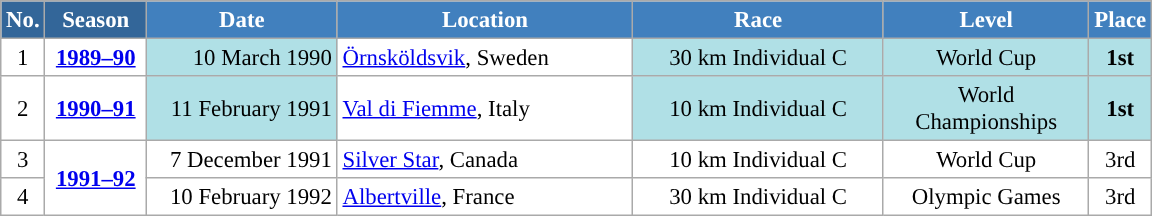<table class="wikitable sortable" style="font-size:95%; text-align:center; border:grey solid 1px; border-collapse:collapse; background:#ffffff;">
<tr style="background:#efefef;">
<th style="background-color:#369; color:white;">No.</th>
<th style="background-color:#369; color:white;">Season</th>
<th style="background-color:#4180be; color:white; width:120px;">Date</th>
<th style="background-color:#4180be; color:white; width:190px;">Location</th>
<th style="background-color:#4180be; color:white; width:160px;">Race</th>
<th style="background-color:#4180be; color:white; width:130px;">Level</th>
<th style="background-color:#4180be; color:white;">Place</th>
</tr>
<tr>
<td align=center>1</td>
<td rowspan=1 align=center><strong><a href='#'>1989–90</a></strong></td>
<td bgcolor="#BOEOE6" align=right>10 March 1990</td>
<td align=left> <a href='#'>Örnsköldsvik</a>, Sweden</td>
<td bgcolor="#BOEOE6">30 km Individual C</td>
<td bgcolor="#BOEOE6">World Cup</td>
<td bgcolor="#BOEOE6"><strong>1st</strong></td>
</tr>
<tr>
<td align=center>2</td>
<td rowspan=1 align=center><strong><a href='#'>1990–91</a></strong></td>
<td bgcolor="#BOEOE6" align=right>11 February 1991</td>
<td align=left> <a href='#'>Val di Fiemme</a>, Italy</td>
<td bgcolor="#BOEOE6">10 km Individual C</td>
<td bgcolor="#BOEOE6">World Championships</td>
<td bgcolor="#BOEOE6"><strong>1st</strong></td>
</tr>
<tr>
<td align=center>3</td>
<td rowspan=2 align=center><strong> <a href='#'>1991–92</a> </strong></td>
<td align=right>7 December 1991</td>
<td align=left> <a href='#'>Silver Star</a>, Canada</td>
<td>10 km Individual C</td>
<td>World Cup</td>
<td>3rd</td>
</tr>
<tr>
<td align=center>4</td>
<td align=right>10 February 1992</td>
<td align=left> <a href='#'>Albertville</a>, France</td>
<td>30 km Individual C</td>
<td>Olympic Games</td>
<td>3rd</td>
</tr>
</table>
